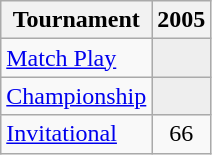<table class="wikitable" style="text-align:center;">
<tr>
<th>Tournament</th>
<th>2005</th>
</tr>
<tr>
<td align="left"><a href='#'>Match Play</a></td>
<td style="background:#eeeeee;"></td>
</tr>
<tr>
<td align="left"><a href='#'>Championship</a></td>
<td style="background:#eeeeee;"></td>
</tr>
<tr>
<td align="left"><a href='#'>Invitational</a></td>
<td>66</td>
</tr>
</table>
